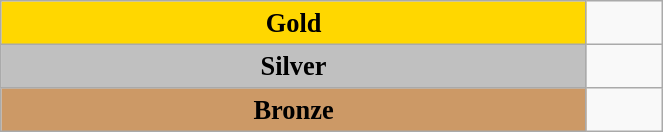<table class="wikitable" style=" text-align:center; font-size:110%;" width="35%">
<tr>
<td rowspan="1" bgcolor="gold"><strong>Gold</strong></td>
<td align=left></td>
</tr>
<tr>
<td rowspan="1" bgcolor="silver"><strong>Silver</strong></td>
<td align=left></td>
</tr>
<tr>
<td rowspan="1" bgcolor="#cc9966"><strong>Bronze</strong></td>
<td align=left></td>
</tr>
</table>
